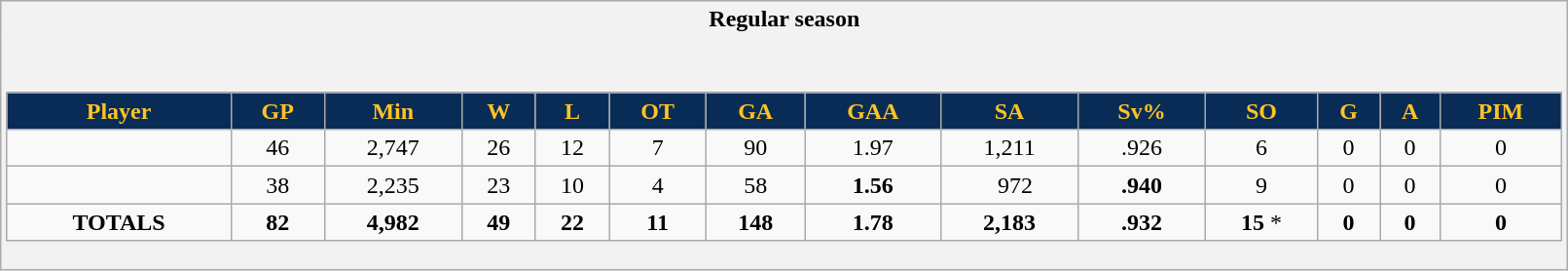<table class="wikitable" style="border: 1px solid #aaa;" width="85%">
<tr>
<th style="border: 0;">Regular season</th>
</tr>
<tr>
<td style="background: #f2f2f2; border: 0; text-align: center;"><br><table class="wikitable sortable" width="100%">
<tr>
<th style="background:#092c57;color:#ffc322;">Player</th>
<th style="background:#092c57;color:#ffc322;">GP</th>
<th style="background:#092c57;color:#ffc322;">Min</th>
<th style="background:#092c57;color:#ffc322;">W</th>
<th style="background:#092c57;color:#ffc322;">L</th>
<th style="background:#092c57;color:#ffc322;">OT</th>
<th style="background:#092c57;color:#ffc322;">GA</th>
<th style="background:#092c57;color:#ffc322;">GAA</th>
<th style="background:#092c57;color:#ffc322;">SA</th>
<th style="background:#092c57;color:#ffc322;">Sv%</th>
<th style="background:#092c57;color:#ffc322;">SO</th>
<th style="background:#092c57;color:#ffc322;">G</th>
<th style="background:#092c57;color:#ffc322;">A</th>
<th style="background:#092c57;color:#ffc322;">PIM</th>
</tr>
<tr style="text-align:center">
<td></td>
<td>46</td>
<td>2,747</td>
<td>26</td>
<td>12</td>
<td>7</td>
<td>90</td>
<td>1.97</td>
<td>1,211</td>
<td>.926</td>
<td>6</td>
<td>0</td>
<td>0</td>
<td>0</td>
</tr>
<tr style="text-align:center">
<td></td>
<td>38</td>
<td>2,235</td>
<td>23</td>
<td>10</td>
<td>4</td>
<td>58</td>
<td><strong>1.56</strong></td>
<td>  972</td>
<td><strong>.940</strong></td>
<td>9</td>
<td>0</td>
<td>0</td>
<td>0</td>
</tr>
<tr style="text-align:center">
<td><strong>TOTALS</strong></td>
<td><strong>82</strong></td>
<td><strong>4,982</strong></td>
<td><strong>49</strong></td>
<td><strong>22</strong></td>
<td><strong>11</strong></td>
<td><strong>148</strong></td>
<td><strong>1.78</strong></td>
<td><strong>2,183</strong></td>
<td><strong>.932</strong></td>
<td><strong>15</strong> *</td>
<td><strong>0</strong></td>
<td><strong>0</strong></td>
<td><strong>0</strong></td>
</tr>
</table>
</td>
</tr>
</table>
